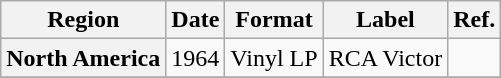<table class="wikitable plainrowheaders">
<tr>
<th scope="col">Region</th>
<th scope="col">Date</th>
<th scope="col">Format</th>
<th scope="col">Label</th>
<th scope="col">Ref.</th>
</tr>
<tr>
<th scope="row">North America</th>
<td>1964</td>
<td>Vinyl LP</td>
<td>RCA Victor</td>
<td></td>
</tr>
<tr>
</tr>
</table>
